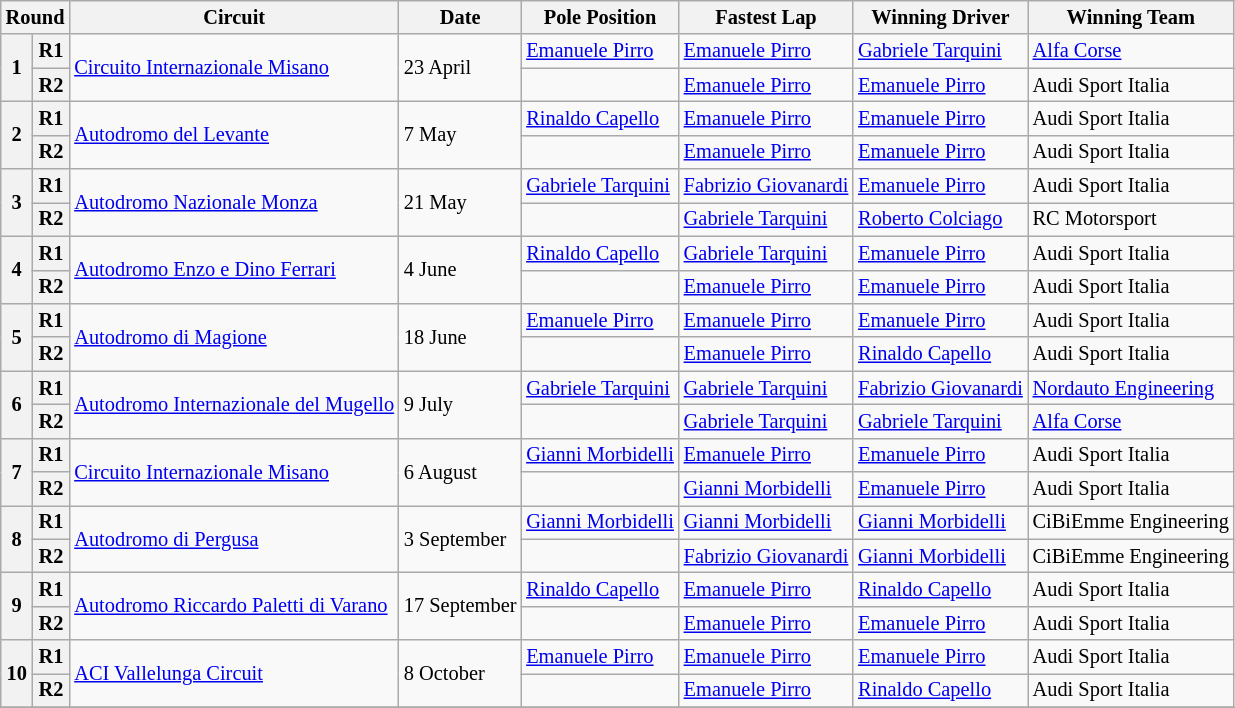<table class="wikitable" style="font-size: 85%">
<tr>
<th colspan=2>Round</th>
<th>Circuit</th>
<th>Date</th>
<th>Pole Position</th>
<th>Fastest Lap</th>
<th>Winning Driver</th>
<th>Winning Team</th>
</tr>
<tr>
<th rowspan=2>1</th>
<th>R1</th>
<td rowspan=2> <a href='#'>Circuito Internazionale Misano</a></td>
<td rowspan=2>23 April</td>
<td> <a href='#'>Emanuele Pirro</a></td>
<td> <a href='#'>Emanuele Pirro</a></td>
<td> <a href='#'>Gabriele Tarquini</a></td>
<td> <a href='#'>Alfa Corse</a></td>
</tr>
<tr>
<th>R2</th>
<td></td>
<td> <a href='#'>Emanuele Pirro</a></td>
<td> <a href='#'>Emanuele Pirro</a></td>
<td> Audi Sport Italia</td>
</tr>
<tr>
<th rowspan=2>2</th>
<th>R1</th>
<td rowspan=2> <a href='#'>Autodromo del Levante</a></td>
<td rowspan=2>7 May</td>
<td> <a href='#'>Rinaldo Capello</a></td>
<td> <a href='#'>Emanuele Pirro</a></td>
<td> <a href='#'>Emanuele Pirro</a></td>
<td> Audi Sport Italia</td>
</tr>
<tr>
<th>R2</th>
<td></td>
<td> <a href='#'>Emanuele Pirro</a></td>
<td> <a href='#'>Emanuele Pirro</a></td>
<td> Audi Sport Italia</td>
</tr>
<tr>
<th rowspan=2>3</th>
<th>R1</th>
<td rowspan=2> <a href='#'>Autodromo Nazionale Monza</a></td>
<td rowspan=2>21 May</td>
<td> <a href='#'>Gabriele Tarquini</a></td>
<td> <a href='#'>Fabrizio Giovanardi</a></td>
<td> <a href='#'>Emanuele Pirro</a></td>
<td> Audi Sport Italia</td>
</tr>
<tr>
<th>R2</th>
<td></td>
<td> <a href='#'>Gabriele Tarquini</a></td>
<td> <a href='#'>Roberto Colciago</a></td>
<td> RC Motorsport</td>
</tr>
<tr>
<th rowspan=2>4</th>
<th>R1</th>
<td rowspan=2> <a href='#'>Autodromo Enzo e Dino Ferrari</a></td>
<td rowspan=2>4 June</td>
<td> <a href='#'>Rinaldo Capello</a></td>
<td> <a href='#'>Gabriele Tarquini</a></td>
<td> <a href='#'>Emanuele Pirro</a></td>
<td> Audi Sport Italia</td>
</tr>
<tr>
<th>R2</th>
<td></td>
<td> <a href='#'>Emanuele Pirro</a></td>
<td> <a href='#'>Emanuele Pirro</a></td>
<td> Audi Sport Italia</td>
</tr>
<tr>
<th rowspan=2>5</th>
<th>R1</th>
<td rowspan=2> <a href='#'>Autodromo di Magione</a></td>
<td rowspan=2>18 June</td>
<td> <a href='#'>Emanuele Pirro</a></td>
<td> <a href='#'>Emanuele Pirro</a></td>
<td> <a href='#'>Emanuele Pirro</a></td>
<td> Audi Sport Italia</td>
</tr>
<tr>
<th>R2</th>
<td></td>
<td> <a href='#'>Emanuele Pirro</a></td>
<td> <a href='#'>Rinaldo Capello</a></td>
<td> Audi Sport Italia</td>
</tr>
<tr>
<th rowspan=2>6</th>
<th>R1</th>
<td rowspan=2> <a href='#'>Autodromo Internazionale del Mugello</a></td>
<td rowspan=2>9 July</td>
<td> <a href='#'>Gabriele Tarquini</a></td>
<td> <a href='#'>Gabriele Tarquini</a></td>
<td> <a href='#'>Fabrizio Giovanardi</a></td>
<td> <a href='#'>Nordauto Engineering</a></td>
</tr>
<tr>
<th>R2</th>
<td></td>
<td> <a href='#'>Gabriele Tarquini</a></td>
<td> <a href='#'>Gabriele Tarquini</a></td>
<td> <a href='#'>Alfa Corse</a></td>
</tr>
<tr>
<th rowspan=2>7</th>
<th>R1</th>
<td rowspan=2> <a href='#'>Circuito Internazionale Misano</a></td>
<td rowspan=2>6 August</td>
<td> <a href='#'>Gianni Morbidelli</a></td>
<td> <a href='#'>Emanuele Pirro</a></td>
<td> <a href='#'>Emanuele Pirro</a></td>
<td> Audi Sport Italia</td>
</tr>
<tr>
<th>R2</th>
<td></td>
<td> <a href='#'>Gianni Morbidelli</a></td>
<td> <a href='#'>Emanuele Pirro</a></td>
<td> Audi Sport Italia</td>
</tr>
<tr>
<th rowspan=2>8</th>
<th>R1</th>
<td rowspan=2> <a href='#'>Autodromo di Pergusa</a></td>
<td rowspan=2>3 September</td>
<td> <a href='#'>Gianni Morbidelli</a></td>
<td> <a href='#'>Gianni Morbidelli</a></td>
<td> <a href='#'>Gianni Morbidelli</a></td>
<td> CiBiEmme Engineering</td>
</tr>
<tr>
<th>R2</th>
<td></td>
<td> <a href='#'>Fabrizio Giovanardi</a></td>
<td> <a href='#'>Gianni Morbidelli</a></td>
<td> CiBiEmme Engineering</td>
</tr>
<tr>
<th rowspan=2>9</th>
<th>R1</th>
<td rowspan=2> <a href='#'>Autodromo Riccardo Paletti di Varano</a></td>
<td rowspan=2>17 September</td>
<td> <a href='#'>Rinaldo Capello</a></td>
<td> <a href='#'>Emanuele Pirro</a></td>
<td> <a href='#'>Rinaldo Capello</a></td>
<td> Audi Sport Italia</td>
</tr>
<tr>
<th>R2</th>
<td></td>
<td> <a href='#'>Emanuele Pirro</a></td>
<td> <a href='#'>Emanuele Pirro</a></td>
<td> Audi Sport Italia</td>
</tr>
<tr>
<th rowspan=2>10</th>
<th>R1</th>
<td rowspan=2> <a href='#'>ACI Vallelunga Circuit</a></td>
<td rowspan=2>8 October</td>
<td> <a href='#'>Emanuele Pirro</a></td>
<td> <a href='#'>Emanuele Pirro</a></td>
<td> <a href='#'>Emanuele Pirro</a></td>
<td> Audi Sport Italia</td>
</tr>
<tr>
<th>R2</th>
<td></td>
<td> <a href='#'>Emanuele Pirro</a></td>
<td> <a href='#'>Rinaldo Capello</a></td>
<td> Audi Sport Italia</td>
</tr>
<tr>
</tr>
</table>
